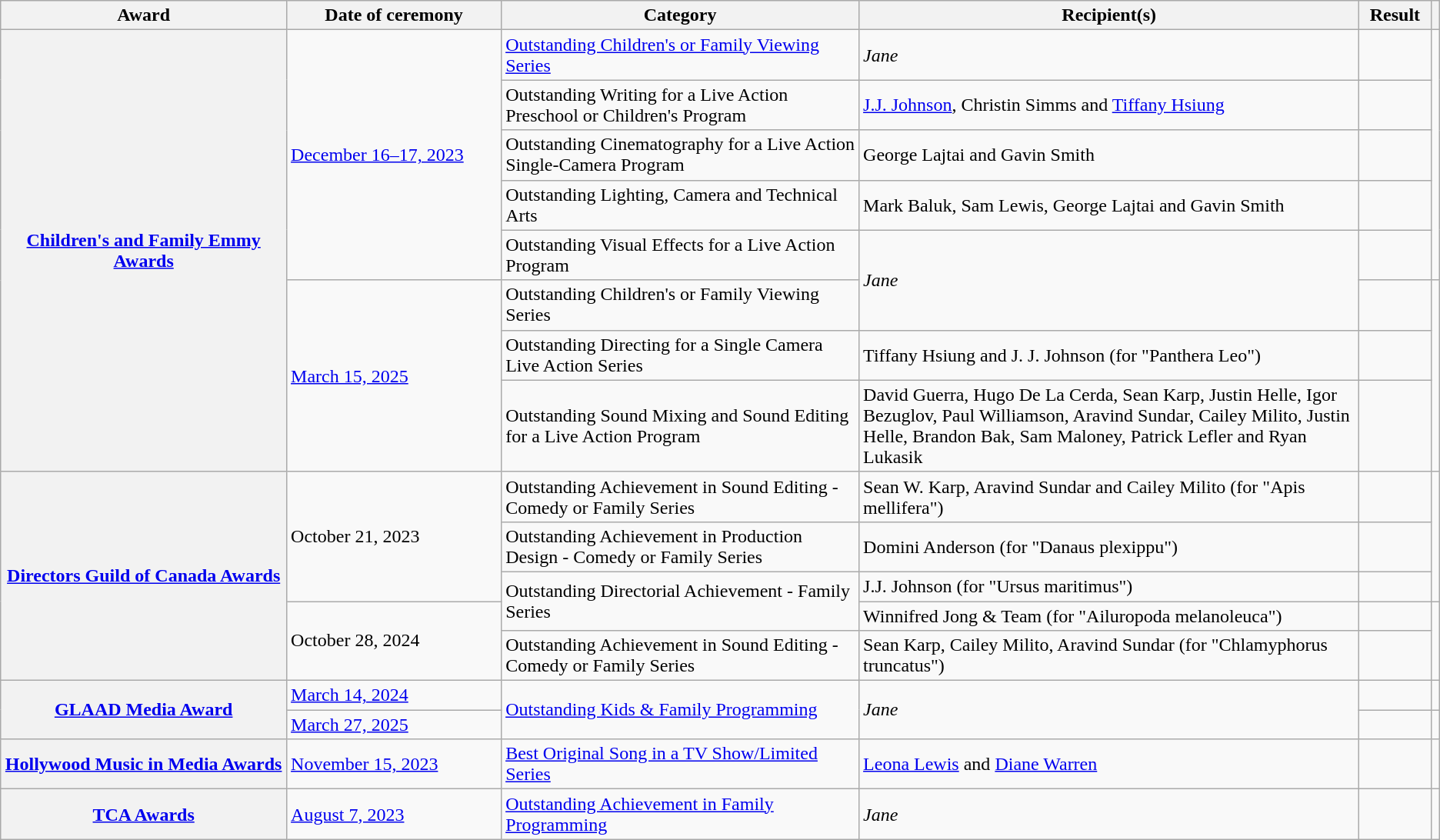<table class="wikitable sortable plainrowheaders">
<tr>
<th scope="col" style="width:20%;">Award</th>
<th scope="col" style="width:15%;">Date of ceremony</th>
<th scope="col" style="width:25%;">Category</th>
<th scope="col" style="width:35%;">Recipient(s)</th>
<th scope="col" style="width:5%;">Result</th>
<th scope="col" style="width:5%;" class="unsortable"></th>
</tr>
<tr>
<th scope="row" rowspan="8"><a href='#'>Children's and Family Emmy Awards</a></th>
<td rowspan="5"><a href='#'>December 16–17, 2023</a></td>
<td><a href='#'>Outstanding Children's or Family Viewing Series</a></td>
<td><em>Jane</em></td>
<td></td>
<td rowspan="5"></td>
</tr>
<tr>
<td>Outstanding Writing for a Live Action Preschool or Children's Program</td>
<td><a href='#'>J.J. Johnson</a>, Christin Simms and <a href='#'>Tiffany Hsiung</a></td>
<td></td>
</tr>
<tr>
<td>Outstanding Cinematography for a Live Action Single-Camera Program</td>
<td>George Lajtai and Gavin Smith</td>
<td></td>
</tr>
<tr>
<td>Outstanding Lighting, Camera and Technical Arts</td>
<td>Mark Baluk, Sam Lewis, George Lajtai and Gavin Smith</td>
<td></td>
</tr>
<tr>
<td>Outstanding Visual Effects for a Live Action Program</td>
<td rowspan="2"><em>Jane</em></td>
<td></td>
</tr>
<tr>
<td rowspan="3"><a href='#'>March 15, 2025</a></td>
<td>Outstanding Children's or Family Viewing Series</td>
<td></td>
<td rowspan="3"></td>
</tr>
<tr>
<td>Outstanding Directing for a Single Camera Live Action Series</td>
<td>Tiffany Hsiung and J. J. Johnson (for "Panthera Leo")</td>
<td></td>
</tr>
<tr>
<td>Outstanding Sound Mixing and Sound Editing for a Live Action Program</td>
<td>David Guerra, Hugo De La Cerda, Sean Karp, Justin Helle, Igor Bezuglov, Paul Williamson, Aravind Sundar, Cailey Milito, Justin Helle, Brandon Bak, Sam Maloney, Patrick Lefler and Ryan Lukasik</td>
<td></td>
</tr>
<tr>
<th scope="row" rowspan="5"><a href='#'>Directors Guild of Canada Awards</a></th>
<td rowspan="3">October 21, 2023</td>
<td>Outstanding Achievement in Sound Editing - Comedy or Family Series</td>
<td>Sean W. Karp, Aravind Sundar and Cailey Milito (for "Apis mellifera")</td>
<td></td>
<td rowspan="3"></td>
</tr>
<tr>
<td>Outstanding Achievement in Production Design - Comedy or Family Series</td>
<td>Domini Anderson (for "Danaus plexippu")</td>
<td></td>
</tr>
<tr>
<td rowspan="2">Outstanding Directorial Achievement - Family Series</td>
<td>J.J. Johnson (for "Ursus maritimus")</td>
<td></td>
</tr>
<tr>
<td rowspan="2">October 28, 2024</td>
<td>Winnifred Jong & Team (for "Ailuropoda melanoleuca")</td>
<td></td>
<td rowspan="2"></td>
</tr>
<tr>
<td>Outstanding Achievement in Sound Editing - Comedy or Family Series</td>
<td>Sean Karp, Cailey Milito, Aravind Sundar (for "Chlamyphorus truncatus")</td>
<td></td>
</tr>
<tr>
<th rowspan="2" scope="row"><a href='#'>GLAAD Media Award</a></th>
<td><a href='#'>March 14, 2024</a></td>
<td rowspan="2"><a href='#'>Outstanding Kids & Family Programming</a></td>
<td rowspan="2"><em>Jane</em></td>
<td></td>
<td></td>
</tr>
<tr>
<td><a href='#'>March 27, 2025</a></td>
<td></td>
<td></td>
</tr>
<tr>
<th scope="row"><a href='#'>Hollywood Music in Media Awards</a></th>
<td><a href='#'>November 15, 2023</a></td>
<td><a href='#'>Best Original Song in a TV Show/Limited Series</a></td>
<td><a href='#'>Leona Lewis</a> and <a href='#'>Diane Warren</a> </td>
<td></td>
<td></td>
</tr>
<tr>
<th scope="row"><a href='#'>TCA Awards</a></th>
<td><a href='#'>August 7, 2023</a></td>
<td><a href='#'>Outstanding Achievement in Family Programming</a></td>
<td><em>Jane</em></td>
<td></td>
<td></td>
</tr>
</table>
